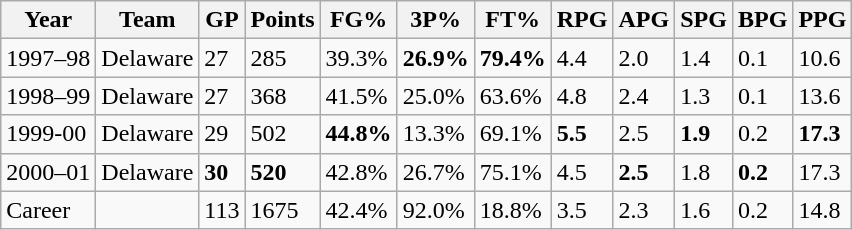<table class="wikitable">
<tr>
<th>Year</th>
<th>Team</th>
<th>GP</th>
<th>Points</th>
<th>FG%</th>
<th>3P%</th>
<th>FT%</th>
<th>RPG</th>
<th>APG</th>
<th>SPG</th>
<th>BPG</th>
<th>PPG</th>
</tr>
<tr>
<td>1997–98</td>
<td>Delaware</td>
<td>27</td>
<td>285</td>
<td>39.3%</td>
<td><strong>26.9%</strong></td>
<td><strong>79.4%</strong></td>
<td>4.4</td>
<td>2.0</td>
<td>1.4</td>
<td>0.1</td>
<td>10.6</td>
</tr>
<tr>
<td>1998–99</td>
<td>Delaware</td>
<td>27</td>
<td>368</td>
<td>41.5%</td>
<td>25.0%</td>
<td>63.6%</td>
<td>4.8</td>
<td>2.4</td>
<td>1.3</td>
<td>0.1</td>
<td>13.6</td>
</tr>
<tr>
<td>1999-00</td>
<td>Delaware</td>
<td>29</td>
<td>502</td>
<td><strong>44.8%</strong></td>
<td>13.3%</td>
<td>69.1%</td>
<td><strong>5.5</strong></td>
<td>2.5</td>
<td><strong>1.9</strong></td>
<td>0.2</td>
<td><strong>17.3</strong></td>
</tr>
<tr>
<td>2000–01</td>
<td>Delaware</td>
<td><strong>30</strong></td>
<td><strong>520</strong></td>
<td>42.8%</td>
<td>26.7%</td>
<td>75.1%</td>
<td>4.5</td>
<td><strong>2.5</strong></td>
<td>1.8</td>
<td><strong>0.2</strong></td>
<td>17.3</td>
</tr>
<tr>
<td>Career</td>
<td></td>
<td>113</td>
<td>1675</td>
<td>42.4%</td>
<td>92.0%</td>
<td>18.8%</td>
<td>3.5</td>
<td>2.3</td>
<td>1.6</td>
<td>0.2</td>
<td>14.8</td>
</tr>
</table>
